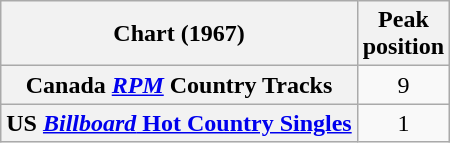<table class="wikitable plainrowheaders" style="text-align:center;">
<tr>
<th scope="col">Chart (1967)</th>
<th scope="col">Peak<br>position</th>
</tr>
<tr>
<th scope="row">Canada <em><a href='#'>RPM</a></em> Country Tracks</th>
<td>9</td>
</tr>
<tr>
<th scope="row">US <a href='#'><em>Billboard</em> Hot Country Singles</a></th>
<td>1</td>
</tr>
</table>
